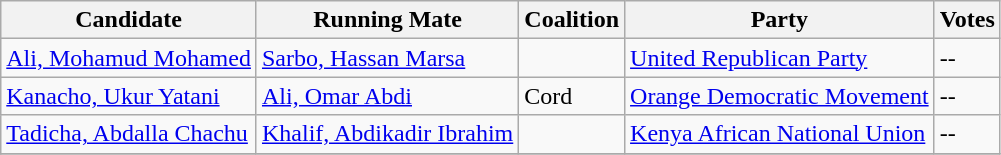<table class="wikitable sortable">
<tr>
<th>Candidate</th>
<th>Running Mate</th>
<th>Coalition</th>
<th>Party</th>
<th>Votes</th>
</tr>
<tr>
<td><a href='#'>Ali, Mohamud Mohamed</a></td>
<td><a href='#'>Sarbo, Hassan Marsa</a></td>
<td></td>
<td><a href='#'>United Republican Party</a></td>
<td>--</td>
</tr>
<tr>
<td><a href='#'>Kanacho, Ukur Yatani</a></td>
<td><a href='#'>Ali, Omar Abdi</a></td>
<td>Cord</td>
<td><a href='#'>Orange Democratic Movement</a></td>
<td>--</td>
</tr>
<tr>
<td><a href='#'>Tadicha, Abdalla Chachu</a></td>
<td><a href='#'>Khalif, Abdikadir Ibrahim</a></td>
<td></td>
<td><a href='#'>Kenya African National Union</a></td>
<td>--</td>
</tr>
<tr>
</tr>
</table>
